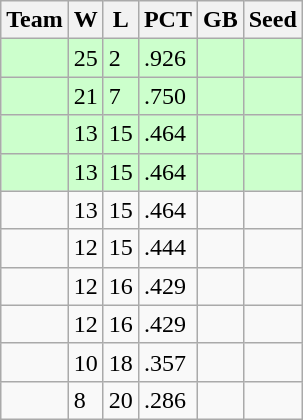<table class=wikitable>
<tr>
<th>Team</th>
<th>W</th>
<th>L</th>
<th>PCT</th>
<th>GB</th>
<th>Seed</th>
</tr>
<tr bgcolor=#ccffcc>
<td></td>
<td>25</td>
<td>2</td>
<td>.926</td>
<td></td>
<td></td>
</tr>
<tr bgcolor=#ccffcc>
<td></td>
<td>21</td>
<td>7</td>
<td>.750</td>
<td></td>
<td></td>
</tr>
<tr bgcolor=#ccffcc>
<td></td>
<td>13</td>
<td>15</td>
<td>.464</td>
<td></td>
<td></td>
</tr>
<tr bgcolor=#ccffcc>
<td></td>
<td>13</td>
<td>15</td>
<td>.464</td>
<td></td>
<td></td>
</tr>
<tr>
<td></td>
<td>13</td>
<td>15</td>
<td>.464</td>
<td></td>
<td></td>
</tr>
<tr>
<td></td>
<td>12</td>
<td>15</td>
<td>.444</td>
<td></td>
<td></td>
</tr>
<tr>
<td></td>
<td>12</td>
<td>16</td>
<td>.429</td>
<td></td>
<td></td>
</tr>
<tr>
<td></td>
<td>12</td>
<td>16</td>
<td>.429</td>
<td></td>
<td></td>
</tr>
<tr>
<td></td>
<td>10</td>
<td>18</td>
<td>.357</td>
<td></td>
<td></td>
</tr>
<tr>
<td></td>
<td>8</td>
<td>20</td>
<td>.286</td>
<td></td>
<td></td>
</tr>
</table>
